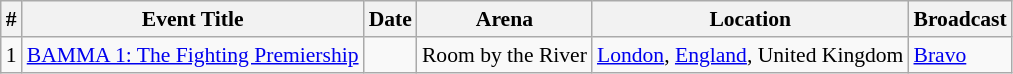<table class="sortable wikitable succession-box" style="font-size:90%;">
<tr>
<th scope="col">#</th>
<th scope="col">Event Title</th>
<th scope="col">Date</th>
<th scope="col">Arena</th>
<th scope="col">Location</th>
<th scope="col">Broadcast</th>
</tr>
<tr>
<td align=center>1</td>
<td><a href='#'>BAMMA 1: The Fighting Premiership</a></td>
<td></td>
<td>Room by the River</td>
<td><a href='#'>London</a>, <a href='#'>England</a>, United Kingdom</td>
<td><a href='#'>Bravo</a></td>
</tr>
</table>
